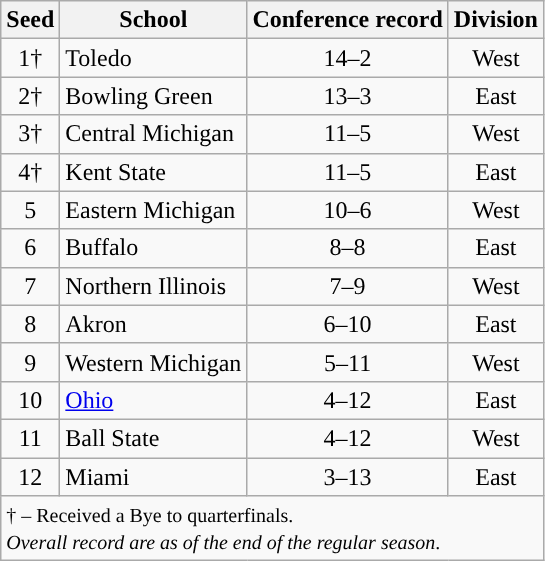<table class="wikitable" style="text-align:center">
<tr>
<th>Seed</th>
<th>School</th>
<th>Conference record</th>
<th>Division</th>
</tr>
<tr>
<td>1†</td>
<td align=left>Toledo</td>
<td>14–2</td>
<td>West</td>
</tr>
<tr>
<td>2†</td>
<td align=left>Bowling Green</td>
<td>13–3</td>
<td>East</td>
</tr>
<tr>
<td>3†</td>
<td align=left>Central Michigan</td>
<td>11–5</td>
<td>West</td>
</tr>
<tr>
<td>4†</td>
<td align=left>Kent State</td>
<td>11–5</td>
<td>East</td>
</tr>
<tr>
<td>5</td>
<td align=left>Eastern Michigan</td>
<td>10–6</td>
<td>West</td>
</tr>
<tr>
<td>6</td>
<td align=left>Buffalo</td>
<td>8–8</td>
<td>East</td>
</tr>
<tr>
<td>7</td>
<td align=left>Northern Illinois</td>
<td>7–9</td>
<td>West</td>
</tr>
<tr>
<td>8</td>
<td align=left>Akron</td>
<td>6–10</td>
<td>East</td>
</tr>
<tr>
<td>9</td>
<td align=left>Western Michigan</td>
<td>5–11</td>
<td>West</td>
</tr>
<tr>
<td>10</td>
<td align=left><a href='#'>Ohio</a></td>
<td>4–12</td>
<td>East</td>
</tr>
<tr>
<td>11</td>
<td align=left>Ball State</td>
<td>4–12</td>
<td>West</td>
</tr>
<tr>
<td>12</td>
<td align=left>Miami</td>
<td>3–13</td>
<td>East</td>
</tr>
<tr>
<td colspan="5" style="text-align:left;"><small>† – Received a Bye to quarterfinals.<br><em>Overall record are as of the end of the regular season</em>.</small></td>
</tr>
</table>
